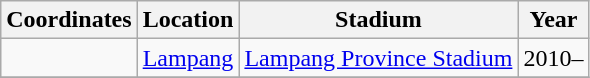<table class="wikitable sortable">
<tr>
<th>Coordinates</th>
<th>Location</th>
<th>Stadium</th>
<th>Year</th>
</tr>
<tr>
<td></td>
<td><a href='#'>Lampang</a></td>
<td><a href='#'>Lampang Province Stadium</a></td>
<td>2010–</td>
</tr>
<tr>
</tr>
</table>
